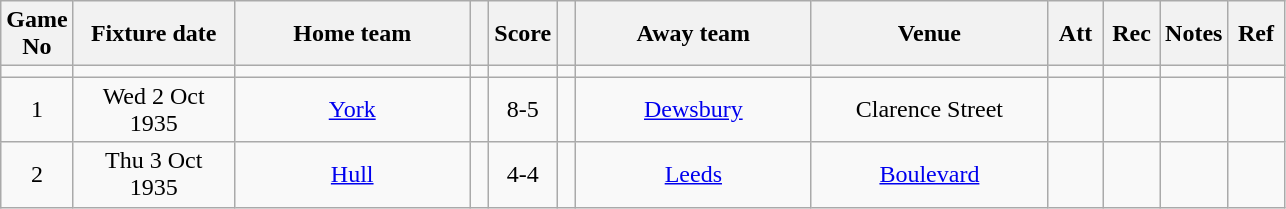<table class="wikitable" style="text-align:center;">
<tr>
<th width=20 abbr="No">Game No</th>
<th width=100 abbr="Date">Fixture date</th>
<th width=150 abbr="Home team">Home team</th>
<th width=5 abbr="space"></th>
<th width=20 abbr="Score">Score</th>
<th width=5 abbr="space"></th>
<th width=150 abbr="Away team">Away team</th>
<th width=150 abbr="Venue">Venue</th>
<th width=30 abbr="Att">Att</th>
<th width=30 abbr="Rec">Rec</th>
<th width=20 abbr="Notes">Notes</th>
<th width=30 abbr="Ref">Ref</th>
</tr>
<tr>
<td></td>
<td></td>
<td></td>
<td></td>
<td></td>
<td></td>
<td></td>
<td></td>
<td></td>
<td></td>
<td></td>
</tr>
<tr>
<td>1</td>
<td>Wed 2 Oct 1935</td>
<td><a href='#'>York</a></td>
<td></td>
<td>8-5</td>
<td></td>
<td><a href='#'>Dewsbury</a></td>
<td>Clarence Street</td>
<td></td>
<td></td>
<td></td>
<td></td>
</tr>
<tr>
<td>2</td>
<td>Thu 3 Oct 1935</td>
<td><a href='#'>Hull</a></td>
<td></td>
<td>4-4</td>
<td></td>
<td><a href='#'>Leeds</a></td>
<td><a href='#'>Boulevard</a></td>
<td></td>
<td></td>
<td></td>
<td></td>
</tr>
</table>
